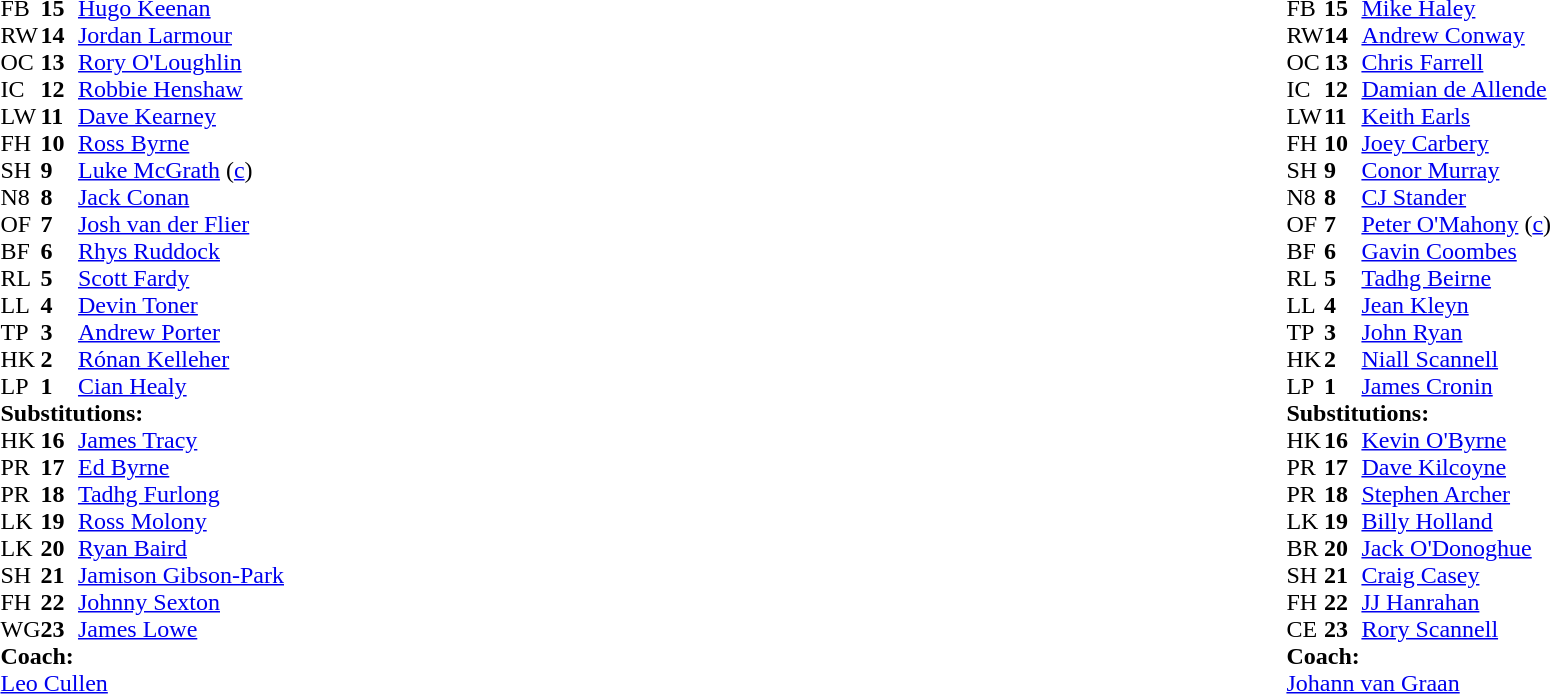<table style="width:100%;">
<tr>
<td style="vertical-align:top; width:50%"><br><table cellspacing="0" cellpadding="0">
<tr>
<th width="25"></th>
<th width="25"></th>
</tr>
<tr>
<td>FB</td>
<td><strong>15</strong></td>
<td> <a href='#'>Hugo Keenan</a></td>
</tr>
<tr>
<td>RW</td>
<td><strong>14</strong></td>
<td> <a href='#'>Jordan Larmour</a></td>
</tr>
<tr>
<td>OC</td>
<td><strong>13</strong></td>
<td> <a href='#'>Rory O'Loughlin</a></td>
</tr>
<tr>
<td>IC</td>
<td><strong>12</strong></td>
<td> <a href='#'>Robbie Henshaw</a></td>
</tr>
<tr>
<td>LW</td>
<td><strong>11</strong></td>
<td> <a href='#'>Dave Kearney</a></td>
</tr>
<tr>
<td>FH</td>
<td><strong>10</strong></td>
<td> <a href='#'>Ross Byrne</a></td>
<td></td>
<td></td>
</tr>
<tr>
<td>SH</td>
<td><strong>9</strong></td>
<td> <a href='#'>Luke McGrath</a> (<a href='#'>c</a>)</td>
<td></td>
</tr>
<tr>
<td>N8</td>
<td><strong>8</strong></td>
<td> <a href='#'>Jack Conan</a></td>
</tr>
<tr>
<td>OF</td>
<td><strong>7</strong></td>
<td> <a href='#'>Josh van der Flier</a></td>
</tr>
<tr>
<td>BF</td>
<td><strong>6</strong></td>
<td> <a href='#'>Rhys Ruddock</a></td>
<td></td>
</tr>
<tr>
<td>RL</td>
<td><strong>5</strong></td>
<td> <a href='#'>Scott Fardy</a></td>
<td></td>
</tr>
<tr>
<td>LL</td>
<td><strong>4</strong></td>
<td> <a href='#'>Devin Toner</a></td>
</tr>
<tr>
<td>TP</td>
<td><strong>3</strong></td>
<td> <a href='#'>Andrew Porter</a></td>
<td></td>
</tr>
<tr>
<td>HK</td>
<td><strong>2</strong></td>
<td> <a href='#'>Rónan Kelleher</a></td>
<td></td>
</tr>
<tr>
<td>LP</td>
<td><strong>1</strong></td>
<td> <a href='#'>Cian Healy</a></td>
<td></td>
</tr>
<tr>
<td colspan=3><strong>Substitutions:</strong></td>
</tr>
<tr>
<td>HK</td>
<td><strong>16</strong></td>
<td> <a href='#'>James Tracy</a></td>
<td></td>
</tr>
<tr>
<td>PR</td>
<td><strong>17</strong></td>
<td> <a href='#'>Ed Byrne</a></td>
<td></td>
</tr>
<tr>
<td>PR</td>
<td><strong>18</strong></td>
<td> <a href='#'>Tadhg Furlong</a></td>
<td></td>
</tr>
<tr>
<td>LK</td>
<td><strong>19</strong></td>
<td> <a href='#'>Ross Molony</a></td>
<td></td>
</tr>
<tr>
<td>LK</td>
<td><strong>20</strong></td>
<td> <a href='#'>Ryan Baird</a></td>
<td></td>
</tr>
<tr>
<td>SH</td>
<td><strong>21</strong></td>
<td> <a href='#'>Jamison Gibson-Park</a></td>
<td></td>
</tr>
<tr>
<td>FH</td>
<td><strong>22</strong></td>
<td> <a href='#'>Johnny Sexton</a></td>
<td></td>
<td></td>
</tr>
<tr>
<td>WG</td>
<td><strong>23</strong></td>
<td> <a href='#'>James Lowe</a></td>
</tr>
<tr>
<td colspan=3><strong>Coach:</strong></td>
</tr>
<tr>
<td colspan="4"> <a href='#'>Leo Cullen</a></td>
</tr>
<tr>
</tr>
</table>
</td>
<td valign="top"></td>
<td style="vertical-align:top; width:50%"><br><table cellspacing="0" cellpadding="0" style="margin:auto">
<tr>
<th width="25"></th>
<th width="25"></th>
</tr>
<tr>
<td>FB</td>
<td><strong>15</strong></td>
<td> <a href='#'>Mike Haley</a></td>
</tr>
<tr>
<td>RW</td>
<td><strong>14</strong></td>
<td> <a href='#'>Andrew Conway</a></td>
</tr>
<tr>
<td>OC</td>
<td><strong>13</strong></td>
<td> <a href='#'>Chris Farrell</a></td>
</tr>
<tr>
<td>IC</td>
<td><strong>12</strong></td>
<td> <a href='#'>Damian de Allende</a></td>
<td></td>
</tr>
<tr>
<td>LW</td>
<td><strong>11</strong></td>
<td> <a href='#'>Keith Earls</a></td>
</tr>
<tr>
<td>FH</td>
<td><strong>10</strong></td>
<td> <a href='#'>Joey Carbery</a></td>
<td></td>
</tr>
<tr>
<td>SH</td>
<td><strong>9</strong></td>
<td> <a href='#'>Conor Murray</a></td>
<td></td>
</tr>
<tr>
<td>N8</td>
<td><strong>8</strong></td>
<td> <a href='#'>CJ Stander</a></td>
</tr>
<tr>
<td>OF</td>
<td><strong>7</strong></td>
<td> <a href='#'>Peter O'Mahony</a> (<a href='#'>c</a>)</td>
<td></td>
</tr>
<tr>
<td>BF</td>
<td><strong>6</strong></td>
<td> <a href='#'>Gavin Coombes</a></td>
</tr>
<tr>
<td>RL</td>
<td><strong>5</strong></td>
<td> <a href='#'>Tadhg Beirne</a></td>
</tr>
<tr>
<td>LL</td>
<td><strong>4</strong></td>
<td> <a href='#'>Jean Kleyn</a></td>
<td></td>
</tr>
<tr>
<td>TP</td>
<td><strong>3</strong></td>
<td> <a href='#'>John Ryan</a></td>
<td></td>
</tr>
<tr>
<td>HK</td>
<td><strong>2</strong></td>
<td> <a href='#'>Niall Scannell</a></td>
<td></td>
</tr>
<tr>
<td>LP</td>
<td><strong>1</strong></td>
<td> <a href='#'>James Cronin</a></td>
<td></td>
</tr>
<tr>
<td colspan=3><strong>Substitutions:</strong></td>
</tr>
<tr>
<td>HK</td>
<td><strong>16</strong></td>
<td> <a href='#'>Kevin O'Byrne</a></td>
<td></td>
</tr>
<tr>
<td>PR</td>
<td><strong>17</strong></td>
<td> <a href='#'>Dave Kilcoyne</a></td>
<td></td>
</tr>
<tr>
<td>PR</td>
<td><strong>18</strong></td>
<td> <a href='#'>Stephen Archer</a></td>
<td></td>
</tr>
<tr>
<td>LK</td>
<td><strong>19</strong></td>
<td> <a href='#'>Billy Holland</a></td>
<td></td>
</tr>
<tr>
<td>BR</td>
<td><strong>20</strong></td>
<td> <a href='#'>Jack O'Donoghue</a></td>
<td></td>
</tr>
<tr>
<td>SH</td>
<td><strong>21</strong></td>
<td> <a href='#'>Craig Casey</a></td>
<td></td>
</tr>
<tr>
<td>FH</td>
<td><strong>22</strong></td>
<td> <a href='#'>JJ Hanrahan</a></td>
<td></td>
</tr>
<tr>
<td>CE</td>
<td><strong>23</strong></td>
<td> <a href='#'>Rory Scannell</a></td>
<td></td>
</tr>
<tr>
<td colspan=3><strong>Coach:</strong></td>
</tr>
<tr>
<td colspan="4"> <a href='#'>Johann van Graan</a></td>
</tr>
</table>
</td>
</tr>
</table>
